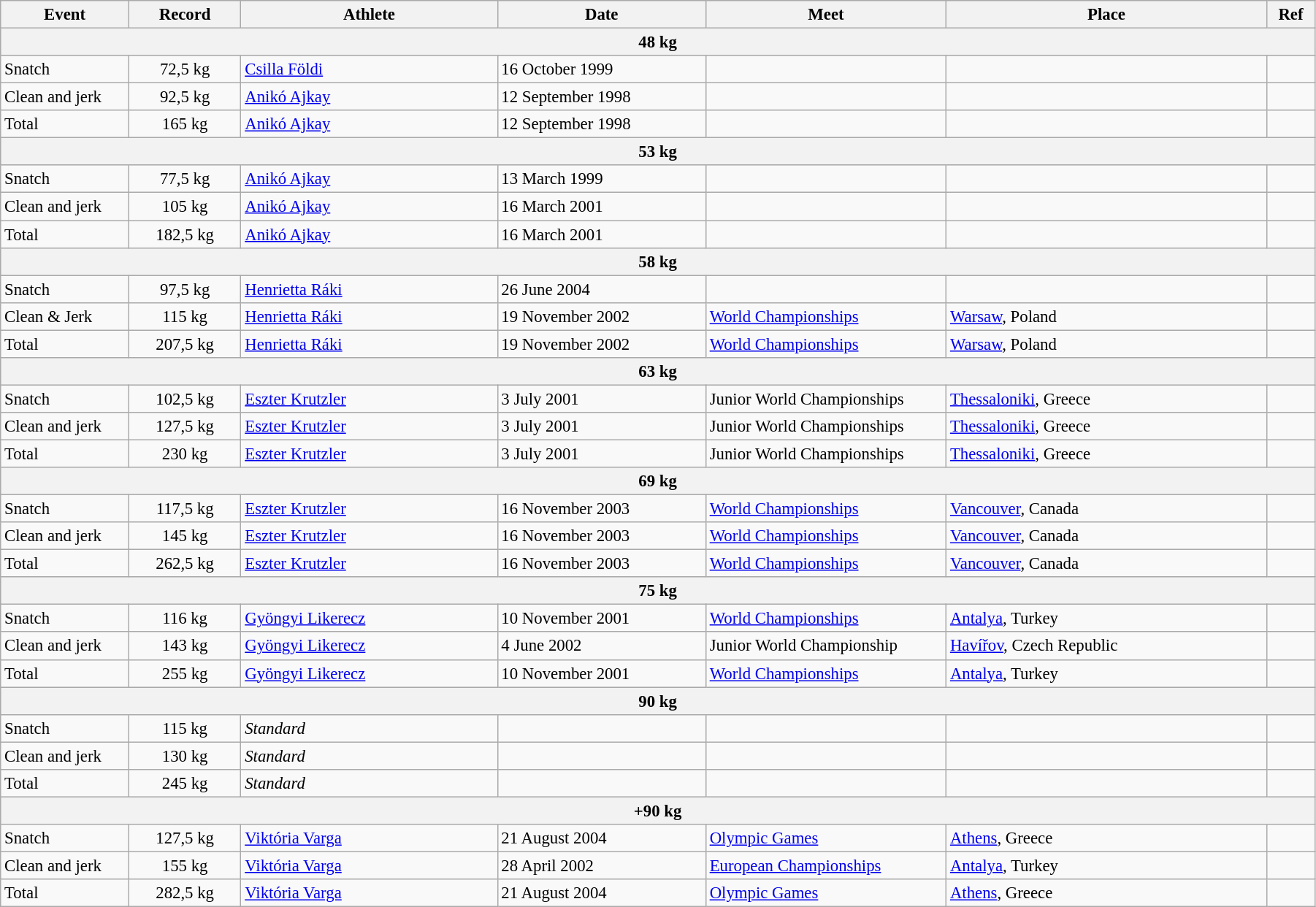<table class="wikitable" style="font-size:95%; width: 95%;">
<tr>
<th width=8%>Event</th>
<th width=7%>Record</th>
<th width=16%>Athlete</th>
<th width=13%>Date</th>
<th width=15%>Meet</th>
<th width=20%>Place</th>
<th width=3%>Ref</th>
</tr>
<tr bgcolor="#DDDDDD">
<th colspan="7">48 kg</th>
</tr>
<tr>
<td>Snatch</td>
<td align="center">72,5 kg</td>
<td><a href='#'>Csilla Földi</a></td>
<td>16 October 1999</td>
<td></td>
<td></td>
<td></td>
</tr>
<tr>
<td>Clean and jerk</td>
<td align="center">92,5 kg</td>
<td><a href='#'>Anikó Ajkay</a></td>
<td>12 September 1998</td>
<td></td>
<td></td>
<td></td>
</tr>
<tr>
<td>Total</td>
<td align="center">165 kg</td>
<td><a href='#'>Anikó Ajkay</a></td>
<td>12 September 1998</td>
<td></td>
<td></td>
<td></td>
</tr>
<tr bgcolor="#DDDDDD">
<th colspan="7">53 kg</th>
</tr>
<tr>
<td>Snatch</td>
<td align="center">77,5 kg</td>
<td><a href='#'>Anikó Ajkay</a></td>
<td>13 March 1999</td>
<td></td>
<td></td>
<td></td>
</tr>
<tr>
<td>Clean and jerk</td>
<td align="center">105 kg</td>
<td><a href='#'>Anikó Ajkay</a></td>
<td>16 March 2001</td>
<td></td>
<td></td>
<td></td>
</tr>
<tr>
<td>Total</td>
<td align="center">182,5 kg</td>
<td><a href='#'>Anikó Ajkay</a></td>
<td>16 March 2001</td>
<td></td>
<td></td>
<td></td>
</tr>
<tr bgcolor="#DDDDDD">
<th colspan="7">58 kg</th>
</tr>
<tr>
<td>Snatch</td>
<td align="center">97,5 kg</td>
<td><a href='#'>Henrietta Ráki</a></td>
<td>26 June 2004</td>
<td></td>
<td></td>
<td></td>
</tr>
<tr>
<td>Clean & Jerk</td>
<td align="center">115 kg</td>
<td><a href='#'>Henrietta Ráki</a></td>
<td>19 November 2002</td>
<td><a href='#'>World Championships</a></td>
<td> <a href='#'>Warsaw</a>, Poland</td>
<td></td>
</tr>
<tr>
<td>Total</td>
<td align="center">207,5 kg</td>
<td><a href='#'>Henrietta Ráki</a></td>
<td>19 November 2002</td>
<td><a href='#'>World Championships</a></td>
<td> <a href='#'>Warsaw</a>, Poland</td>
<td></td>
</tr>
<tr bgcolor="#DDDDDD">
<th colspan="7">63 kg</th>
</tr>
<tr>
<td>Snatch</td>
<td align="center">102,5 kg</td>
<td><a href='#'>Eszter Krutzler</a></td>
<td>3 July 2001</td>
<td>Junior World Championships</td>
<td> <a href='#'>Thessaloniki</a>, Greece</td>
<td></td>
</tr>
<tr>
<td>Clean and jerk</td>
<td align="center">127,5 kg</td>
<td><a href='#'>Eszter Krutzler</a></td>
<td>3 July 2001</td>
<td>Junior World Championships</td>
<td> <a href='#'>Thessaloniki</a>, Greece</td>
<td></td>
</tr>
<tr>
<td>Total</td>
<td align="center">230 kg</td>
<td><a href='#'>Eszter Krutzler</a></td>
<td>3 July 2001</td>
<td>Junior World Championships</td>
<td> <a href='#'>Thessaloniki</a>, Greece</td>
<td></td>
</tr>
<tr bgcolor="#DDDDDD">
<th colspan="7">69 kg</th>
</tr>
<tr>
<td>Snatch</td>
<td align="center">117,5 kg</td>
<td><a href='#'>Eszter Krutzler</a></td>
<td>16 November 2003</td>
<td><a href='#'>World Championships</a></td>
<td> <a href='#'>Vancouver</a>, Canada</td>
<td></td>
</tr>
<tr>
<td>Clean and jerk</td>
<td align="center">145 kg</td>
<td><a href='#'>Eszter Krutzler</a></td>
<td>16 November 2003</td>
<td><a href='#'>World Championships</a></td>
<td> <a href='#'>Vancouver</a>, Canada</td>
<td></td>
</tr>
<tr>
<td>Total</td>
<td align="center">262,5 kg</td>
<td><a href='#'>Eszter Krutzler</a></td>
<td>16 November 2003</td>
<td><a href='#'>World Championships</a></td>
<td> <a href='#'>Vancouver</a>, Canada</td>
<td></td>
</tr>
<tr bgcolor="#DDDDDD">
<th colspan="7">75 kg</th>
</tr>
<tr>
<td>Snatch</td>
<td align="center">116 kg</td>
<td><a href='#'>Gyöngyi Likerecz</a></td>
<td>10 November 2001</td>
<td><a href='#'>World Championships</a></td>
<td> <a href='#'>Antalya</a>, Turkey</td>
<td></td>
</tr>
<tr>
<td>Clean and jerk</td>
<td align="center">143 kg</td>
<td><a href='#'>Gyöngyi Likerecz</a></td>
<td>4 June 2002</td>
<td>Junior World Championship</td>
<td> <a href='#'>Havířov</a>, Czech Republic</td>
<td></td>
</tr>
<tr>
<td>Total</td>
<td align="center">255 kg</td>
<td><a href='#'>Gyöngyi Likerecz</a></td>
<td>10 November 2001</td>
<td><a href='#'>World Championships</a></td>
<td> <a href='#'>Antalya</a>, Turkey</td>
<td></td>
</tr>
<tr bgcolor="#DDDDDD">
<th colspan="7">90 kg</th>
</tr>
<tr>
<td>Snatch</td>
<td align="center">115 kg</td>
<td><em>Standard</em></td>
<td></td>
<td></td>
<td></td>
<td></td>
</tr>
<tr>
<td>Clean and jerk</td>
<td align="center">130 kg</td>
<td><em>Standard</em></td>
<td></td>
<td></td>
<td></td>
<td></td>
</tr>
<tr>
<td>Total</td>
<td align="center">245 kg</td>
<td><em>Standard</em></td>
<td></td>
<td></td>
<td></td>
<td></td>
</tr>
<tr bgcolor="#DDDDDD">
<th colspan="7">+90 kg</th>
</tr>
<tr>
<td>Snatch</td>
<td align="center">127,5 kg</td>
<td><a href='#'>Viktória Varga</a></td>
<td>21 August 2004</td>
<td><a href='#'>Olympic Games</a></td>
<td> <a href='#'>Athens</a>, Greece</td>
<td></td>
</tr>
<tr>
<td>Clean and jerk</td>
<td align="center">155 kg</td>
<td><a href='#'>Viktória Varga</a></td>
<td>28 April 2002</td>
<td><a href='#'>European Championships</a></td>
<td> <a href='#'>Antalya</a>, Turkey</td>
<td></td>
</tr>
<tr>
<td>Total</td>
<td align="center">282,5 kg</td>
<td><a href='#'>Viktória Varga</a></td>
<td>21 August 2004</td>
<td><a href='#'>Olympic Games</a></td>
<td> <a href='#'>Athens</a>, Greece</td>
<td></td>
</tr>
</table>
